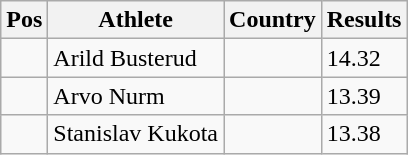<table class="wikitable">
<tr>
<th>Pos</th>
<th>Athlete</th>
<th>Country</th>
<th>Results</th>
</tr>
<tr>
<td align="center"></td>
<td>Arild Busterud</td>
<td></td>
<td>14.32</td>
</tr>
<tr>
<td align="center"></td>
<td>Arvo Nurm</td>
<td></td>
<td>13.39</td>
</tr>
<tr>
<td align="center"></td>
<td>Stanislav Kukota</td>
<td></td>
<td>13.38</td>
</tr>
</table>
